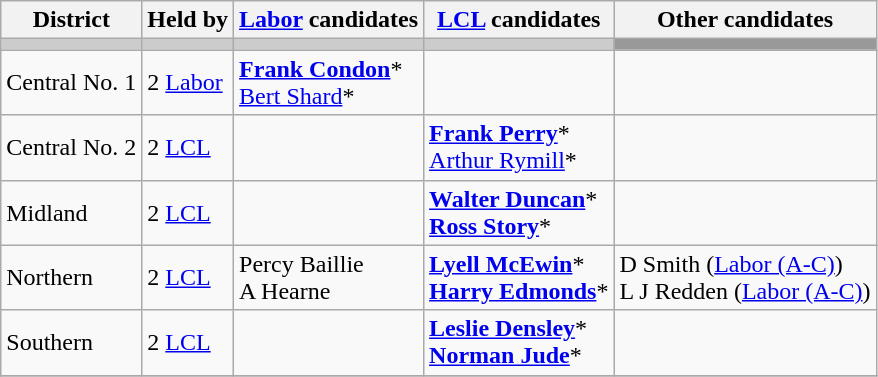<table class="wikitable">
<tr>
<th>District</th>
<th>Held by</th>
<th><a href='#'>Labor</a> candidates</th>
<th><a href='#'>LCL</a> candidates</th>
<th>Other candidates</th>
</tr>
<tr bgcolor="#cccccc">
<td></td>
<td></td>
<td></td>
<td></td>
<td bgcolor=#999999></td>
</tr>
<tr>
<td>Central No. 1</td>
<td>2 <a href='#'>Labor</a></td>
<td><strong><a href='#'>Frank Condon</a></strong>* <br> <a href='#'>Bert Shard</a>*</td>
<td></td>
<td></td>
</tr>
<tr>
<td>Central No. 2</td>
<td>2 <a href='#'>LCL</a></td>
<td></td>
<td><strong><a href='#'>Frank Perry</a></strong>* <br> <a href='#'>Arthur Rymill</a>*</td>
<td></td>
</tr>
<tr>
<td>Midland</td>
<td>2 <a href='#'>LCL</a></td>
<td></td>
<td><strong><a href='#'>Walter Duncan</a></strong>* <br> <strong><a href='#'>Ross Story</a></strong>*</td>
<td></td>
</tr>
<tr>
<td>Northern</td>
<td>2 <a href='#'>LCL</a></td>
<td>Percy Baillie <br> A Hearne</td>
<td><strong><a href='#'>Lyell McEwin</a></strong>* <br> <strong><a href='#'>Harry Edmonds</a></strong>*</td>
<td>D Smith (<a href='#'>Labor (A-C)</a>) <br> L J Redden (<a href='#'>Labor (A-C)</a>)</td>
</tr>
<tr>
<td>Southern</td>
<td>2 <a href='#'>LCL</a></td>
<td></td>
<td><strong><a href='#'>Leslie Densley</a></strong>* <br> <strong><a href='#'>Norman Jude</a></strong>*</td>
<td></td>
</tr>
<tr>
</tr>
</table>
